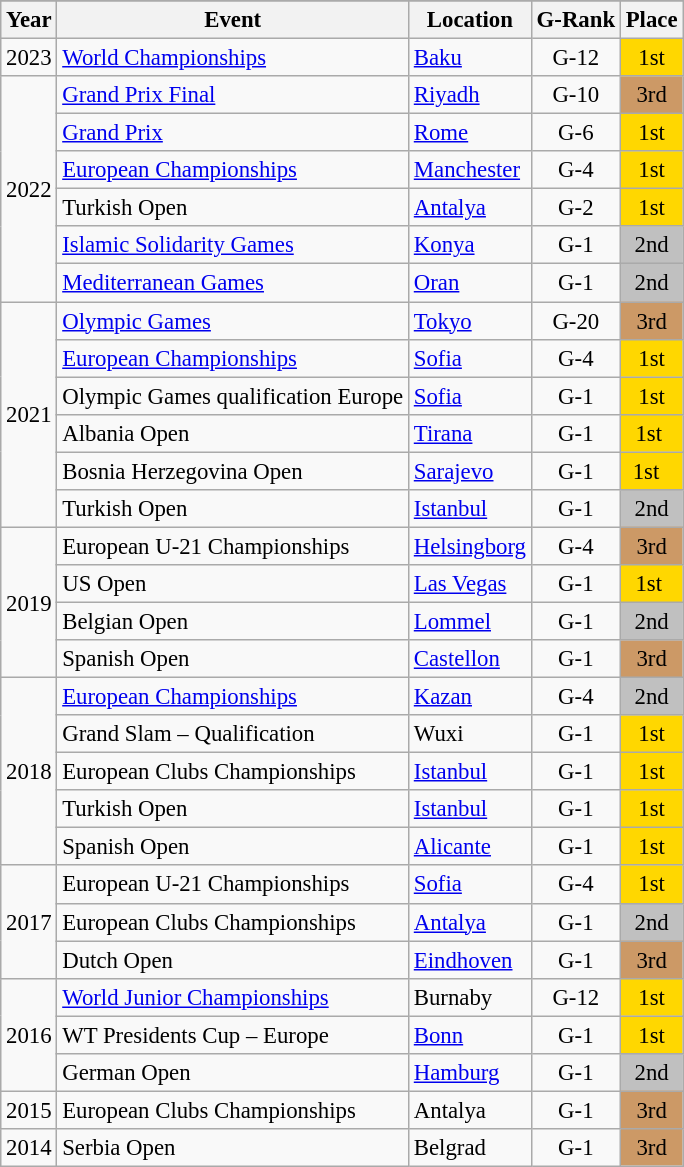<table class="wikitable" style="text-align:center; font-size:95%;">
<tr>
</tr>
<tr>
<th align=center>Year</th>
<th>Event</th>
<th>Location</th>
<th>G-Rank</th>
<th>Place</th>
</tr>
<tr>
<td>2023</td>
<td align=left><a href='#'>World Championships</a></td>
<td align=left> <a href='#'>Baku</a></td>
<td>G-12</td>
<td align="center" bgcolor="gold">1st</td>
</tr>
<tr>
<td rowspan="6">2022</td>
<td align=left><a href='#'>Grand Prix Final</a></td>
<td align=left> <a href='#'>Riyadh</a></td>
<td>G-10</td>
<td align="center" bgcolor="cc9966">3rd</td>
</tr>
<tr>
<td align=left><a href='#'>Grand Prix</a></td>
<td align=left> <a href='#'>Rome</a></td>
<td>G-6</td>
<td align="center" bgcolor="gold">1st</td>
</tr>
<tr>
<td align=left><a href='#'>European Championships</a></td>
<td align=left> <a href='#'>Manchester</a></td>
<td>G-4</td>
<td align="center" bgcolor="gold">1st</td>
</tr>
<tr>
<td align=left>Turkish Open</td>
<td align=left> <a href='#'>Antalya</a></td>
<td>G-2</td>
<td align="center" bgcolor="gold">1st</td>
</tr>
<tr>
<td align=left><a href='#'>Islamic Solidarity Games</a></td>
<td align=left> <a href='#'>Konya</a></td>
<td>G-1</td>
<td align="center" bgcolor="silver">2nd</td>
</tr>
<tr>
<td align=left><a href='#'>Mediterranean Games</a></td>
<td align=left> <a href='#'>Oran</a></td>
<td>G-1</td>
<td align="center" bgcolor="silver">2nd</td>
</tr>
<tr>
<td rowspan="6">2021</td>
<td align=left><a href='#'>Olympic Games</a></td>
<td align=left> <a href='#'>Tokyo</a></td>
<td>G-20</td>
<td bgcolor="cc9966">3rd</td>
</tr>
<tr>
<td align=left><a href='#'>European Championships</a></td>
<td align=left> <a href='#'>Sofia</a></td>
<td>G-4</td>
<td align="center" bgcolor="gold">1st</td>
</tr>
<tr>
<td align=left>Olympic Games qualification Europe</td>
<td align=left> <a href='#'>Sofia</a></td>
<td>G-1</td>
<td align="center" bgcolor="gold">1st</td>
</tr>
<tr>
<td align=left>Albania Open</td>
<td align=left> <a href='#'>Tirana</a></td>
<td>G-1</td>
<td align="center" bgcolor="gold">1st </td>
</tr>
<tr>
<td align=left>Bosnia Herzegovina Open</td>
<td align=left> <a href='#'>Sarajevo</a></td>
<td>G-1</td>
<td align="center" bgcolor="gold">1st  </td>
</tr>
<tr>
<td align=left>Turkish Open</td>
<td align=left> <a href='#'>Istanbul</a></td>
<td>G-1</td>
<td align="center" bgcolor="silver">2nd</td>
</tr>
<tr>
<td rowspan="4">2019</td>
<td align=left>European U-21 Championships</td>
<td align=left> <a href='#'>Helsingborg</a></td>
<td>G-4</td>
<td bgcolor="cc9966">3rd</td>
</tr>
<tr>
<td align=left>US Open</td>
<td align=left> <a href='#'>Las Vegas</a></td>
<td>G-1</td>
<td align="center" bgcolor="gold">1st </td>
</tr>
<tr>
<td align=left>Belgian Open</td>
<td align=left> <a href='#'>Lommel</a></td>
<td>G-1</td>
<td align="center" bgcolor="silver">2nd</td>
</tr>
<tr>
<td align=left>Spanish Open</td>
<td align=left> <a href='#'>Castellon</a></td>
<td>G-1</td>
<td bgcolor="cc9966">3rd</td>
</tr>
<tr>
<td rowspan="5">2018</td>
<td align=left><a href='#'>European Championships</a></td>
<td align=left> <a href='#'>Kazan</a></td>
<td>G-4</td>
<td align="center" bgcolor="silver">2nd</td>
</tr>
<tr>
<td align=left>Grand Slam – Qualification</td>
<td align=left> Wuxi</td>
<td>G-1</td>
<td align="center" bgcolor="gold">1st</td>
</tr>
<tr>
<td align=left>European Clubs Championships</td>
<td align=left> <a href='#'>Istanbul</a></td>
<td>G-1</td>
<td align="center" bgcolor="gold">1st</td>
</tr>
<tr>
<td align=left>Turkish Open</td>
<td align=left> <a href='#'>Istanbul</a></td>
<td>G-1</td>
<td align="center" bgcolor="gold">1st</td>
</tr>
<tr>
<td align=left>Spanish Open</td>
<td align=left> <a href='#'>Alicante</a></td>
<td>G-1</td>
<td align="center" bgcolor="gold">1st</td>
</tr>
<tr>
<td rowspan="3">2017</td>
<td align=left>European U-21 Championships</td>
<td align=left> <a href='#'>Sofia</a></td>
<td>G-4</td>
<td align="center" bgcolor="gold">1st</td>
</tr>
<tr>
<td align=left>European Clubs Championships</td>
<td align=left> <a href='#'>Antalya</a></td>
<td>G-1</td>
<td align="center" bgcolor="silver">2nd</td>
</tr>
<tr>
<td align=left>Dutch Open</td>
<td align=left> <a href='#'>Eindhoven</a></td>
<td>G-1</td>
<td align="center" bgcolor="cc9966">3rd</td>
</tr>
<tr>
<td rowspan="3">2016</td>
<td align=left><a href='#'>World Junior Championships</a></td>
<td align=left> Burnaby</td>
<td>G-12</td>
<td align="center" bgcolor="gold">1st</td>
</tr>
<tr>
<td align=left>WT Presidents Cup – Europe</td>
<td align=left> <a href='#'>Bonn</a></td>
<td>G-1</td>
<td align="center" bgcolor="gold">1st</td>
</tr>
<tr>
<td align=left>German Open</td>
<td align=left> <a href='#'>Hamburg</a></td>
<td>G-1</td>
<td align="center" bgcolor="silver">2nd</td>
</tr>
<tr>
<td>2015</td>
<td align=left>European Clubs Championships</td>
<td align=left> Antalya</td>
<td>G-1</td>
<td align="center" bgcolor="cc9966">3rd</td>
</tr>
<tr>
<td>2014</td>
<td align=left>Serbia Open</td>
<td align=left> Belgrad</td>
<td>G-1</td>
<td align="center" bgcolor="cc9966">3rd</td>
</tr>
</table>
